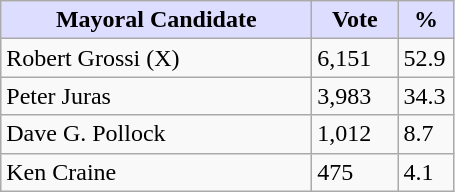<table class="wikitable">
<tr>
<th style="background:#ddf; width:200px;">Mayoral Candidate </th>
<th style="background:#ddf; width:50px;">Vote</th>
<th style="background:#ddf; width:30px;">%</th>
</tr>
<tr>
<td>Robert Grossi (X)</td>
<td>6,151</td>
<td>52.9</td>
</tr>
<tr>
<td>Peter Juras</td>
<td>3,983</td>
<td>34.3</td>
</tr>
<tr>
<td>Dave G. Pollock</td>
<td>1,012</td>
<td>8.7</td>
</tr>
<tr>
<td>Ken Craine</td>
<td>475</td>
<td>4.1</td>
</tr>
</table>
